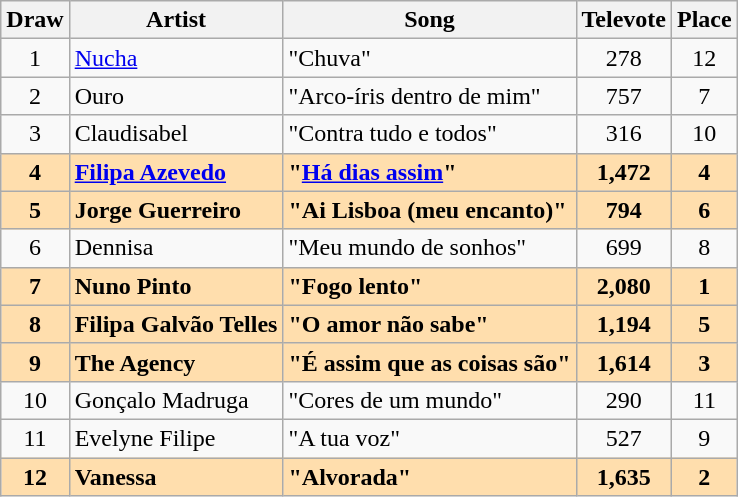<table class="sortable wikitable" style="margin: 1em auto 1em auto; text-align:center">
<tr>
<th>Draw</th>
<th>Artist</th>
<th>Song</th>
<th>Televote</th>
<th>Place</th>
</tr>
<tr>
<td>1</td>
<td align="left"><a href='#'>Nucha</a></td>
<td align="left">"Chuva"</td>
<td>278</td>
<td>12</td>
</tr>
<tr>
<td>2</td>
<td align="left">Ouro</td>
<td align="left">"Arco-íris dentro de mim"</td>
<td>757</td>
<td>7</td>
</tr>
<tr>
<td>3</td>
<td align="left">Claudisabel</td>
<td align="left">"Contra tudo e todos"</td>
<td>316</td>
<td>10</td>
</tr>
<tr style="font-weight:bold; background:navajowhite;">
<td>4</td>
<td align="left"><a href='#'>Filipa Azevedo</a></td>
<td align="left">"<a href='#'>Há dias assim</a>"</td>
<td>1,472</td>
<td>4</td>
</tr>
<tr style="font-weight:bold; background:navajowhite;">
<td>5</td>
<td align="left">Jorge Guerreiro</td>
<td align="left">"Ai Lisboa (meu encanto)"</td>
<td>794</td>
<td>6</td>
</tr>
<tr>
<td>6</td>
<td align="left">Dennisa</td>
<td align="left">"Meu mundo de sonhos"</td>
<td>699</td>
<td>8</td>
</tr>
<tr style="font-weight:bold; background:navajowhite;">
<td>7</td>
<td align="left">Nuno Pinto</td>
<td align="left">"Fogo lento"</td>
<td>2,080</td>
<td>1</td>
</tr>
<tr style="font-weight:bold; background:navajowhite;">
<td>8</td>
<td align="left">Filipa Galvão Telles</td>
<td align="left">"O amor não sabe"</td>
<td>1,194</td>
<td>5</td>
</tr>
<tr style="font-weight:bold; background:navajowhite;">
<td>9</td>
<td align="left">The Agency</td>
<td align="left">"É assim que as coisas são"</td>
<td>1,614</td>
<td>3</td>
</tr>
<tr>
<td>10</td>
<td align="left">Gonçalo Madruga</td>
<td align="left">"Cores de um mundo"</td>
<td>290</td>
<td>11</td>
</tr>
<tr>
<td>11</td>
<td align="left">Evelyne Filipe</td>
<td align="left">"A tua voz"</td>
<td>527</td>
<td>9</td>
</tr>
<tr style="font-weight:bold; background:navajowhite;">
<td>12</td>
<td align="left">Vanessa</td>
<td align="left">"Alvorada"</td>
<td>1,635</td>
<td>2</td>
</tr>
</table>
